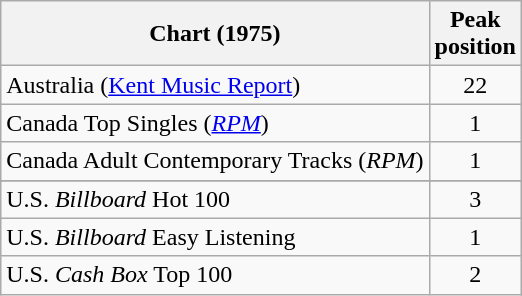<table class="wikitable sortable">
<tr>
<th align="left">Chart (1975)</th>
<th style="text-align:center;">Peak<br>position</th>
</tr>
<tr>
<td>Australia (<a href='#'>Kent Music Report</a>)</td>
<td style="text-align:center;">22</td>
</tr>
<tr>
<td>Canada Top Singles (<em><a href='#'>RPM</a></em>)</td>
<td style="text-align:center;">1</td>
</tr>
<tr>
<td align="left">Canada Adult Contemporary Tracks (<em>RPM</em>)</td>
<td style="text-align:center;">1</td>
</tr>
<tr>
</tr>
<tr>
<td>U.S. <em>Billboard</em> Hot 100</td>
<td style="text-align:center;">3</td>
</tr>
<tr>
<td>U.S. <em>Billboard</em> Easy Listening</td>
<td style="text-align:center;">1</td>
</tr>
<tr>
<td>U.S. <em>Cash Box</em> Top 100</td>
<td style="text-align:center;">2</td>
</tr>
</table>
